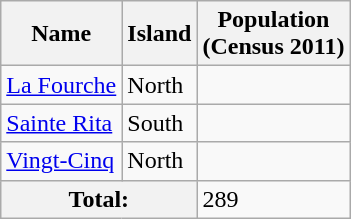<table class="wikitable sortable defaultleft col3right">
<tr>
<th>Name</th>
<th>Island</th>
<th>Population<br>(Census 2011)</th>
</tr>
<tr>
<td><a href='#'>La Fourche</a></td>
<td>North</td>
<td></td>
</tr>
<tr>
<td><a href='#'>Sainte Rita</a></td>
<td>South</td>
<td></td>
</tr>
<tr>
<td><a href='#'>Vingt-Cinq</a></td>
<td>North</td>
<td></td>
</tr>
<tr class=sortbottom>
<th scope=row colspan=2>Total:</th>
<td>289</td>
</tr>
</table>
